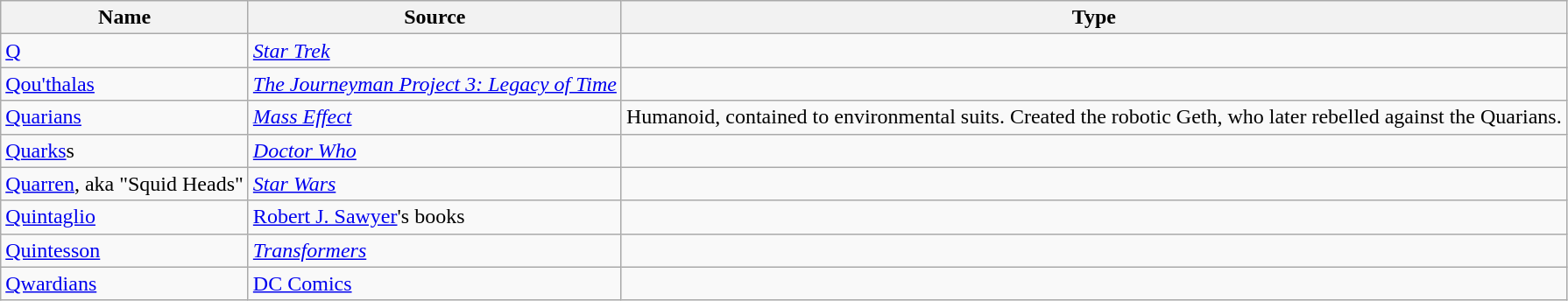<table class="wikitable sortable">
<tr>
<th>Name</th>
<th>Source</th>
<th>Type</th>
</tr>
<tr>
<td><a href='#'>Q</a></td>
<td><em><a href='#'>Star Trek</a></em></td>
<td></td>
</tr>
<tr>
<td><a href='#'>Qou'thalas</a></td>
<td><em><a href='#'>The Journeyman Project 3: Legacy of Time</a></em></td>
<td></td>
</tr>
<tr>
<td><a href='#'>Quarians</a></td>
<td><em><a href='#'>Mass Effect</a></em></td>
<td>Humanoid, contained to environmental suits. Created the robotic Geth, who later rebelled against the Quarians.</td>
</tr>
<tr>
<td><a href='#'>Quarks</a>s</td>
<td><em><a href='#'>Doctor Who</a></em></td>
<td></td>
</tr>
<tr>
<td><a href='#'>Quarren</a>, aka "Squid Heads"</td>
<td><em><a href='#'>Star Wars</a></em></td>
<td></td>
</tr>
<tr>
<td><a href='#'>Quintaglio</a></td>
<td><a href='#'>Robert J. Sawyer</a>'s books</td>
<td></td>
</tr>
<tr>
<td><a href='#'>Quintesson</a></td>
<td><em><a href='#'>Transformers</a></em></td>
<td></td>
</tr>
<tr>
<td><a href='#'>Qwardians</a></td>
<td><a href='#'>DC Comics</a></td>
<td></td>
</tr>
</table>
